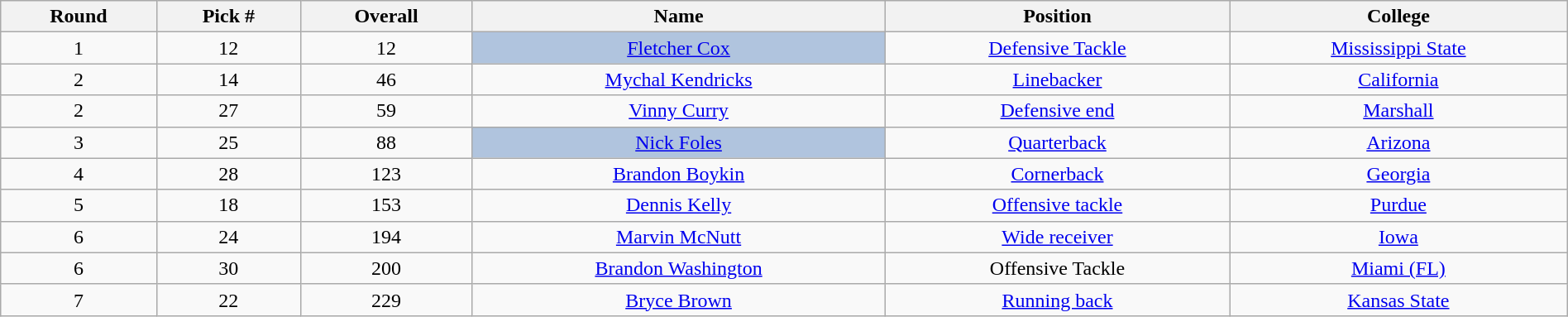<table class="wikitable sortable sortable" style="width: 100%; text-align:center">
<tr>
<th>Round</th>
<th>Pick #</th>
<th>Overall</th>
<th>Name</th>
<th>Position</th>
<th>College</th>
</tr>
<tr>
<td>1</td>
<td>12</td>
<td>12</td>
<td bgcolor=lightsteelblue><a href='#'>Fletcher Cox</a></td>
<td><a href='#'>Defensive Tackle</a></td>
<td><a href='#'>Mississippi State</a></td>
</tr>
<tr>
<td>2</td>
<td>14</td>
<td>46</td>
<td><a href='#'>Mychal Kendricks</a></td>
<td><a href='#'>Linebacker</a></td>
<td><a href='#'>California</a></td>
</tr>
<tr>
<td>2</td>
<td>27</td>
<td>59</td>
<td><a href='#'>Vinny Curry</a></td>
<td><a href='#'>Defensive end</a></td>
<td><a href='#'>Marshall</a></td>
</tr>
<tr>
<td>3</td>
<td>25</td>
<td>88</td>
<td bgcolor=lightsteelblue><a href='#'>Nick Foles</a></td>
<td><a href='#'>Quarterback</a></td>
<td><a href='#'>Arizona</a></td>
</tr>
<tr>
<td>4</td>
<td>28</td>
<td>123</td>
<td><a href='#'>Brandon Boykin</a></td>
<td><a href='#'>Cornerback</a></td>
<td><a href='#'>Georgia</a></td>
</tr>
<tr>
<td>5</td>
<td>18</td>
<td>153</td>
<td><a href='#'>Dennis Kelly</a></td>
<td><a href='#'>Offensive tackle</a></td>
<td><a href='#'>Purdue</a></td>
</tr>
<tr>
<td>6</td>
<td>24</td>
<td>194</td>
<td><a href='#'>Marvin McNutt</a></td>
<td><a href='#'>Wide receiver</a></td>
<td><a href='#'>Iowa</a></td>
</tr>
<tr>
<td>6</td>
<td>30</td>
<td>200</td>
<td><a href='#'>Brandon Washington</a></td>
<td>Offensive Tackle</td>
<td><a href='#'>Miami (FL)</a></td>
</tr>
<tr>
<td>7</td>
<td>22</td>
<td>229</td>
<td><a href='#'>Bryce Brown</a></td>
<td><a href='#'>Running back</a></td>
<td><a href='#'>Kansas State</a></td>
</tr>
</table>
